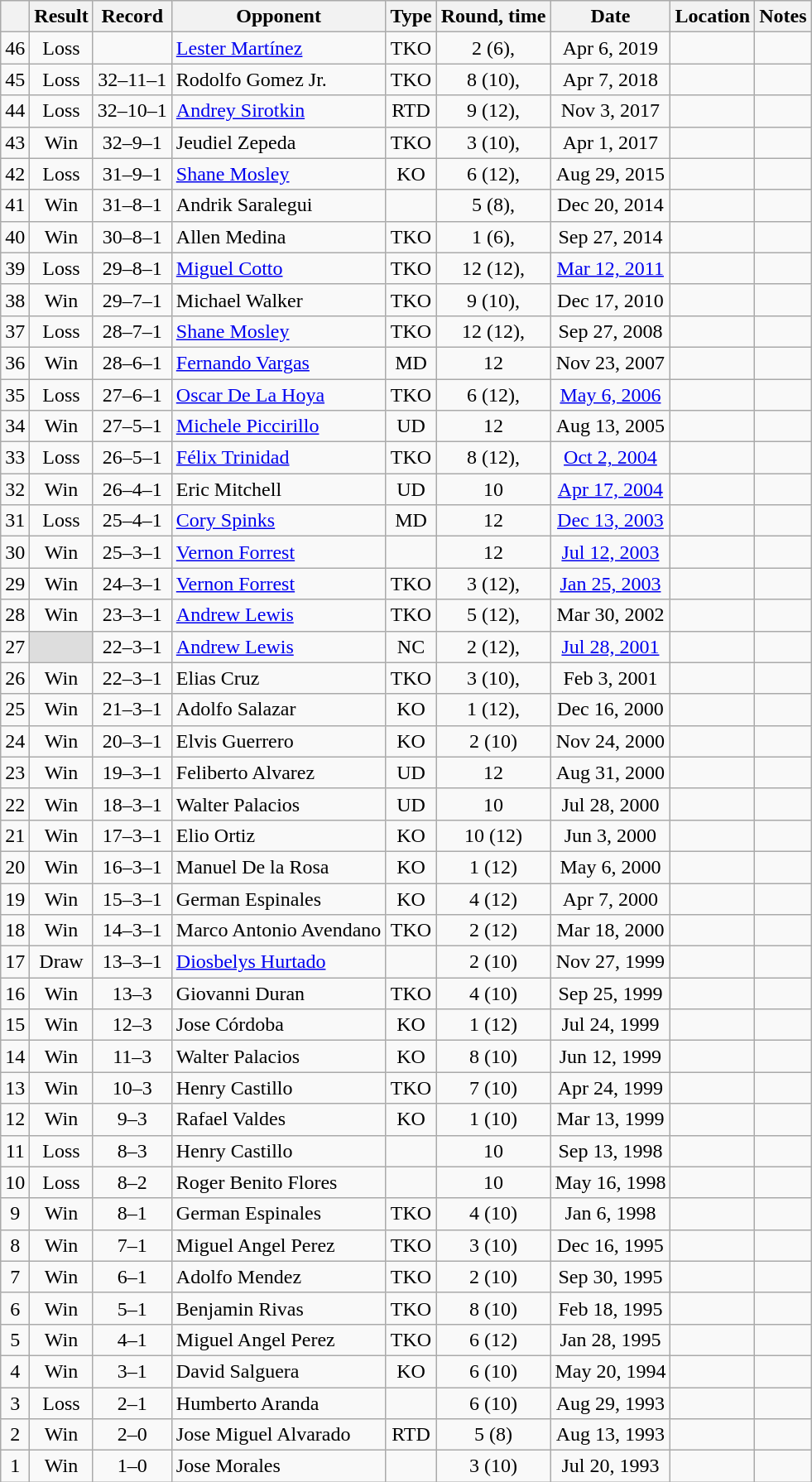<table class="wikitable" style="text-align:center">
<tr>
<th></th>
<th>Result</th>
<th>Record</th>
<th>Opponent</th>
<th>Type</th>
<th>Round, time</th>
<th>Date</th>
<th>Location</th>
<th>Notes</th>
</tr>
<tr>
<td>46</td>
<td>Loss</td>
<td></td>
<td style="text-align:left;"><a href='#'>Lester Martínez</a></td>
<td>TKO</td>
<td>2 (6), </td>
<td>Apr 6, 2019</td>
<td style="text-align:left;"></td>
<td></td>
</tr>
<tr>
<td>45</td>
<td>Loss</td>
<td>32–11–1 </td>
<td style="text-align:left;">Rodolfo Gomez Jr.</td>
<td>TKO</td>
<td>8 (10), </td>
<td>Apr 7, 2018</td>
<td style="text-align:left;"></td>
<td></td>
</tr>
<tr>
<td>44</td>
<td>Loss</td>
<td>32–10–1 </td>
<td style="text-align:left;"><a href='#'>Andrey Sirotkin</a></td>
<td>RTD</td>
<td>9 (12), </td>
<td>Nov 3, 2017</td>
<td style="text-align:left;"></td>
<td style="text-align:left;"></td>
</tr>
<tr>
<td>43</td>
<td>Win</td>
<td>32–9–1 </td>
<td style="text-align:left;">Jeudiel Zepeda</td>
<td>TKO</td>
<td>3 (10), </td>
<td>Apr 1, 2017</td>
<td style="text-align:left;"></td>
<td></td>
</tr>
<tr>
<td>42</td>
<td>Loss</td>
<td>31–9–1 </td>
<td style="text-align:left;"><a href='#'>Shane Mosley</a></td>
<td>KO</td>
<td>6 (12), </td>
<td>Aug 29, 2015</td>
<td style="text-align:left;"></td>
<td></td>
</tr>
<tr>
<td>41</td>
<td>Win</td>
<td>31–8–1 </td>
<td style="text-align:left;">Andrik Saralegui</td>
<td></td>
<td>5 (8), </td>
<td>Dec 20, 2014</td>
<td style="text-align:left;"></td>
<td></td>
</tr>
<tr>
<td>40</td>
<td>Win</td>
<td>30–8–1 </td>
<td style="text-align:left;">Allen Medina</td>
<td>TKO</td>
<td>1 (6), </td>
<td>Sep 27, 2014</td>
<td style="text-align:left;"></td>
<td></td>
</tr>
<tr>
<td>39</td>
<td>Loss</td>
<td>29–8–1 </td>
<td style="text-align:left;"><a href='#'>Miguel Cotto</a></td>
<td>TKO</td>
<td>12 (12), </td>
<td><a href='#'>Mar 12, 2011</a></td>
<td style="text-align:left;"></td>
<td style="text-align:left;"></td>
</tr>
<tr>
<td>38</td>
<td>Win</td>
<td>29–7–1 </td>
<td style="text-align:left;">Michael Walker</td>
<td>TKO</td>
<td>9 (10), </td>
<td>Dec 17, 2010</td>
<td style="text-align:left;"></td>
<td></td>
</tr>
<tr>
<td>37</td>
<td>Loss</td>
<td>28–7–1 </td>
<td style="text-align:left;"><a href='#'>Shane Mosley</a></td>
<td>TKO</td>
<td>12 (12), </td>
<td>Sep 27, 2008</td>
<td style="text-align:left;"></td>
<td style="text-align:left;"></td>
</tr>
<tr>
<td>36</td>
<td>Win</td>
<td>28–6–1 </td>
<td style="text-align:left;"><a href='#'>Fernando Vargas</a></td>
<td>MD</td>
<td>12</td>
<td>Nov 23, 2007</td>
<td style="text-align:left;"></td>
<td style="text-align:left;"></td>
</tr>
<tr>
<td>35</td>
<td>Loss</td>
<td>27–6–1 </td>
<td style="text-align:left;"><a href='#'>Oscar De La Hoya</a></td>
<td>TKO</td>
<td>6 (12), </td>
<td><a href='#'>May 6, 2006</a></td>
<td style="text-align:left;"></td>
<td style="text-align:left;"></td>
</tr>
<tr>
<td>34</td>
<td>Win</td>
<td>27–5–1 </td>
<td style="text-align:left;"><a href='#'>Michele Piccirillo</a></td>
<td>UD</td>
<td>12</td>
<td>Aug 13, 2005</td>
<td style="text-align:left;"></td>
<td style="text-align:left;"></td>
</tr>
<tr>
<td>33</td>
<td>Loss</td>
<td>26–5–1 </td>
<td style="text-align:left;"><a href='#'>Félix Trinidad</a></td>
<td>TKO</td>
<td>8 (12), </td>
<td><a href='#'>Oct 2, 2004</a></td>
<td style="text-align:left;"></td>
<td style="text-align:left;"></td>
</tr>
<tr>
<td>32</td>
<td>Win</td>
<td>26–4–1 </td>
<td style="text-align:left;">Eric Mitchell</td>
<td>UD</td>
<td>10</td>
<td><a href='#'>Apr 17, 2004</a></td>
<td style="text-align:left;"></td>
<td></td>
</tr>
<tr>
<td>31</td>
<td>Loss</td>
<td>25–4–1 </td>
<td style="text-align:left;"><a href='#'>Cory Spinks</a></td>
<td>MD</td>
<td>12</td>
<td><a href='#'>Dec 13, 2003</a></td>
<td style="text-align:left;"></td>
<td style="text-align:left;"></td>
</tr>
<tr>
<td>30</td>
<td>Win</td>
<td>25–3–1 </td>
<td style="text-align:left;"><a href='#'>Vernon Forrest</a></td>
<td></td>
<td>12</td>
<td><a href='#'>Jul 12, 2003</a></td>
<td style="text-align:left;"></td>
<td style="text-align:left;"></td>
</tr>
<tr>
<td>29</td>
<td>Win</td>
<td>24–3–1 </td>
<td style="text-align:left;"><a href='#'>Vernon Forrest</a></td>
<td>TKO</td>
<td>3 (12), </td>
<td><a href='#'>Jan 25, 2003</a></td>
<td style="text-align:left;"></td>
<td style="text-align:left;"></td>
</tr>
<tr>
<td>28</td>
<td>Win</td>
<td>23–3–1 </td>
<td style="text-align:left;"><a href='#'>Andrew Lewis</a></td>
<td>TKO</td>
<td>5 (12), </td>
<td>Mar 30, 2002</td>
<td style="text-align:left;"></td>
<td style="text-align:left;"></td>
</tr>
<tr>
<td>27</td>
<td style="background:#DDD"></td>
<td>22–3–1 </td>
<td style="text-align:left;"><a href='#'>Andrew Lewis</a></td>
<td>NC</td>
<td>2 (12), </td>
<td><a href='#'>Jul 28, 2001</a></td>
<td style="text-align:left;"></td>
<td style="text-align:left;"></td>
</tr>
<tr>
<td>26</td>
<td>Win</td>
<td>22–3–1</td>
<td style="text-align:left;">Elias Cruz</td>
<td>TKO</td>
<td>3 (10), </td>
<td>Feb 3, 2001</td>
<td style="text-align:left;"></td>
<td></td>
</tr>
<tr>
<td>25</td>
<td>Win</td>
<td>21–3–1</td>
<td style="text-align:left;">Adolfo Salazar</td>
<td>KO</td>
<td>1 (12), </td>
<td>Dec 16, 2000</td>
<td style="text-align:left;"></td>
<td style="text-align:left;"></td>
</tr>
<tr>
<td>24</td>
<td>Win</td>
<td>20–3–1</td>
<td style="text-align:left;">Elvis Guerrero</td>
<td>KO</td>
<td>2 (10)</td>
<td>Nov 24, 2000</td>
<td style="text-align:left;"></td>
<td></td>
</tr>
<tr>
<td>23</td>
<td>Win</td>
<td>19–3–1</td>
<td style="text-align:left;">Feliberto Alvarez</td>
<td>UD</td>
<td>12</td>
<td>Aug 31, 2000</td>
<td style="text-align:left;"></td>
<td style="text-align:left;"></td>
</tr>
<tr>
<td>22</td>
<td>Win</td>
<td>18–3–1</td>
<td style="text-align:left;">Walter Palacios</td>
<td>UD</td>
<td>10</td>
<td>Jul 28, 2000</td>
<td style="text-align:left;"></td>
<td></td>
</tr>
<tr>
<td>21</td>
<td>Win</td>
<td>17–3–1</td>
<td style="text-align:left;">Elio Ortiz</td>
<td>KO</td>
<td>10 (12)</td>
<td>Jun 3, 2000</td>
<td style="text-align:left;"></td>
<td style="text-align:left;"></td>
</tr>
<tr>
<td>20</td>
<td>Win</td>
<td>16–3–1</td>
<td style="text-align:left;">Manuel De la Rosa</td>
<td>KO</td>
<td>1 (12)</td>
<td>May 6, 2000</td>
<td style="text-align:left;"></td>
<td style="text-align:left;"></td>
</tr>
<tr>
<td>19</td>
<td>Win</td>
<td>15–3–1</td>
<td style="text-align:left;">German Espinales</td>
<td>KO</td>
<td>4 (12)</td>
<td>Apr 7, 2000</td>
<td style="text-align:left;"></td>
<td style="text-align:left;"></td>
</tr>
<tr>
<td>18</td>
<td>Win</td>
<td>14–3–1</td>
<td style="text-align:left;">Marco Antonio Avendano</td>
<td>TKO</td>
<td>2 (12)</td>
<td>Mar 18, 2000</td>
<td style="text-align:left;"></td>
<td style="text-align:left;"></td>
</tr>
<tr>
<td>17</td>
<td>Draw</td>
<td>13–3–1</td>
<td style="text-align:left;"><a href='#'>Diosbelys Hurtado</a></td>
<td></td>
<td>2 (10)</td>
<td>Nov 27, 1999</td>
<td style="text-align:left;"></td>
<td style="text-align:left;"></td>
</tr>
<tr>
<td>16</td>
<td>Win</td>
<td>13–3</td>
<td style="text-align:left;">Giovanni Duran</td>
<td>TKO</td>
<td>4 (10)</td>
<td>Sep 25, 1999</td>
<td style="text-align:left;"></td>
<td></td>
</tr>
<tr>
<td>15</td>
<td>Win</td>
<td>12–3</td>
<td style="text-align:left;">Jose Córdoba</td>
<td>KO</td>
<td>1 (12)</td>
<td>Jul 24, 1999</td>
<td style="text-align:left;"></td>
<td style="text-align:left;"></td>
</tr>
<tr>
<td>14</td>
<td>Win</td>
<td>11–3</td>
<td style="text-align:left;">Walter Palacios</td>
<td>KO</td>
<td>8 (10)</td>
<td>Jun 12, 1999</td>
<td style="text-align:left;"></td>
<td></td>
</tr>
<tr>
<td>13</td>
<td>Win</td>
<td>10–3</td>
<td style="text-align:left;">Henry Castillo</td>
<td>TKO</td>
<td>7 (10)</td>
<td>Apr 24, 1999</td>
<td style="text-align:left;"></td>
<td></td>
</tr>
<tr>
<td>12</td>
<td>Win</td>
<td>9–3</td>
<td style="text-align:left;">Rafael Valdes</td>
<td>KO</td>
<td>1 (10)</td>
<td>Mar 13, 1999</td>
<td style="text-align:left;"></td>
<td></td>
</tr>
<tr>
<td>11</td>
<td>Loss</td>
<td>8–3</td>
<td style="text-align:left;">Henry Castillo</td>
<td></td>
<td>10</td>
<td>Sep 13, 1998</td>
<td style="text-align:left;"></td>
<td></td>
</tr>
<tr>
<td>10</td>
<td>Loss</td>
<td>8–2</td>
<td style="text-align:left;">Roger Benito Flores</td>
<td></td>
<td>10</td>
<td>May 16, 1998</td>
<td style="text-align:left;"></td>
<td></td>
</tr>
<tr>
<td>9</td>
<td>Win</td>
<td>8–1</td>
<td style="text-align:left;">German Espinales</td>
<td>TKO</td>
<td>4 (10)</td>
<td>Jan 6, 1998</td>
<td style="text-align:left;"></td>
<td></td>
</tr>
<tr>
<td>8</td>
<td>Win</td>
<td>7–1</td>
<td style="text-align:left;">Miguel Angel Perez</td>
<td>TKO</td>
<td>3 (10)</td>
<td>Dec 16, 1995</td>
<td style="text-align:left;"></td>
<td></td>
</tr>
<tr>
<td>7</td>
<td>Win</td>
<td>6–1</td>
<td style="text-align:left;">Adolfo Mendez</td>
<td>TKO</td>
<td>2 (10)</td>
<td>Sep 30, 1995</td>
<td style="text-align:left;"></td>
<td></td>
</tr>
<tr>
<td>6</td>
<td>Win</td>
<td>5–1</td>
<td style="text-align:left;">Benjamin Rivas</td>
<td>TKO</td>
<td>8 (10)</td>
<td>Feb 18, 1995</td>
<td style="text-align:left;"></td>
<td></td>
</tr>
<tr>
<td>5</td>
<td>Win</td>
<td>4–1</td>
<td style="text-align:left;">Miguel Angel Perez</td>
<td>TKO</td>
<td>6 (12)</td>
<td>Jan 28, 1995</td>
<td style="text-align:left;"></td>
<td style="text-align:left;"></td>
</tr>
<tr>
<td>4</td>
<td>Win</td>
<td>3–1</td>
<td style="text-align:left;">David Salguera</td>
<td>KO</td>
<td>6 (10)</td>
<td>May 20, 1994</td>
<td style="text-align:left;"></td>
<td></td>
</tr>
<tr>
<td>3</td>
<td>Loss</td>
<td>2–1</td>
<td style="text-align:left;">Humberto Aranda</td>
<td></td>
<td>6 (10)</td>
<td>Aug 29, 1993</td>
<td style="text-align:left;"></td>
<td></td>
</tr>
<tr>
<td>2</td>
<td>Win</td>
<td>2–0</td>
<td style="text-align:left;">Jose Miguel Alvarado</td>
<td>RTD</td>
<td>5 (8)</td>
<td>Aug 13, 1993</td>
<td style="text-align:left;"></td>
<td></td>
</tr>
<tr>
<td>1</td>
<td>Win</td>
<td>1–0</td>
<td style="text-align:left;">Jose Morales</td>
<td></td>
<td>3 (10)</td>
<td>Jul 20, 1993</td>
<td style="text-align:left;"></td>
<td></td>
</tr>
</table>
